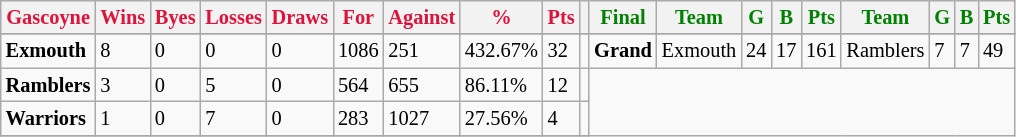<table style="font-size: 85%; text-align: left;" class="wikitable">
<tr>
<th style="color:crimson">Gascoyne</th>
<th style="color:crimson">Wins</th>
<th style="color:crimson">Byes</th>
<th style="color:crimson">Losses</th>
<th style="color:crimson">Draws</th>
<th style="color:crimson">For</th>
<th style="color:crimson">Against</th>
<th style="color:crimson">%</th>
<th style="color:crimson">Pts</th>
<th></th>
<th style="color:green">Final</th>
<th style="color:green">Team</th>
<th style="color:green">G</th>
<th style="color:green">B</th>
<th style="color:green">Pts</th>
<th style="color:green">Team</th>
<th style="color:green">G</th>
<th style="color:green">B</th>
<th style="color:green">Pts</th>
</tr>
<tr>
</tr>
<tr>
</tr>
<tr>
<td><strong>	Exmouth	</strong></td>
<td>8</td>
<td>0</td>
<td>0</td>
<td>0</td>
<td>1086</td>
<td>251</td>
<td>432.67%</td>
<td>32</td>
<td></td>
<td><strong>Grand</strong></td>
<td>Exmouth</td>
<td>24</td>
<td>17</td>
<td>161</td>
<td>Ramblers</td>
<td>7</td>
<td>7</td>
<td>49</td>
</tr>
<tr>
<td><strong>	Ramblers	</strong></td>
<td>3</td>
<td>0</td>
<td>5</td>
<td>0</td>
<td>564</td>
<td>655</td>
<td>86.11%</td>
<td>12</td>
<td></td>
</tr>
<tr>
<td><strong>	Warriors	</strong></td>
<td>1</td>
<td>0</td>
<td>7</td>
<td>0</td>
<td>283</td>
<td>1027</td>
<td>27.56%</td>
<td>4</td>
<td></td>
</tr>
<tr>
</tr>
</table>
